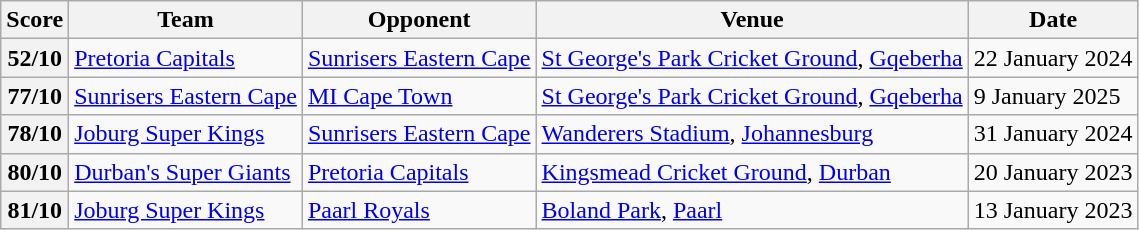<table class="wikitable">
<tr>
<th>Score</th>
<th>Team</th>
<th>Opponent</th>
<th>Venue</th>
<th>Date</th>
</tr>
<tr>
<th>52/10</th>
<td><a href='#'>Pretoria Capitals</a></td>
<td><a href='#'>Sunrisers Eastern Cape</a></td>
<td><a href='#'>St George's Park Cricket Ground</a>, <a href='#'>Gqeberha</a></td>
<td>22 January 2024</td>
</tr>
<tr>
<th>77/10</th>
<td><a href='#'>Sunrisers Eastern Cape</a></td>
<td><a href='#'>MI Cape Town</a></td>
<td><a href='#'>St George's Park Cricket Ground</a>, <a href='#'>Gqeberha</a></td>
<td>9 January 2025</td>
</tr>
<tr>
<th>78/10</th>
<td><a href='#'>Joburg Super Kings</a></td>
<td><a href='#'>Sunrisers Eastern Cape</a></td>
<td><a href='#'>Wanderers Stadium</a>, <a href='#'>Johannesburg</a></td>
<td>31 January 2024</td>
</tr>
<tr>
<th>80/10</th>
<td><a href='#'>Durban's Super Giants</a></td>
<td><a href='#'>Pretoria Capitals</a></td>
<td><a href='#'>Kingsmead Cricket Ground</a>, <a href='#'>Durban</a></td>
<td>20 January 2023</td>
</tr>
<tr>
<th>81/10</th>
<td><a href='#'>Joburg Super Kings</a></td>
<td><a href='#'>Paarl Royals</a></td>
<td><a href='#'>Boland Park</a>, <a href='#'>Paarl</a></td>
<td>13 January 2023</td>
</tr>
</table>
